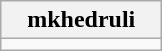<table class="wikitable" style="width:100">
<tr>
<th width="100">mkhedruli</th>
</tr>
<tr>
<td align="center"></td>
</tr>
</table>
